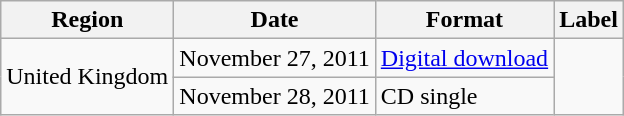<table class=wikitable>
<tr>
<th>Region</th>
<th>Date</th>
<th>Format</th>
<th>Label</th>
</tr>
<tr>
<td rowspan="2">United Kingdom</td>
<td>November 27, 2011</td>
<td><a href='#'>Digital download</a></td>
<td rowspan="2"></td>
</tr>
<tr>
<td>November 28, 2011</td>
<td>CD single</td>
</tr>
</table>
